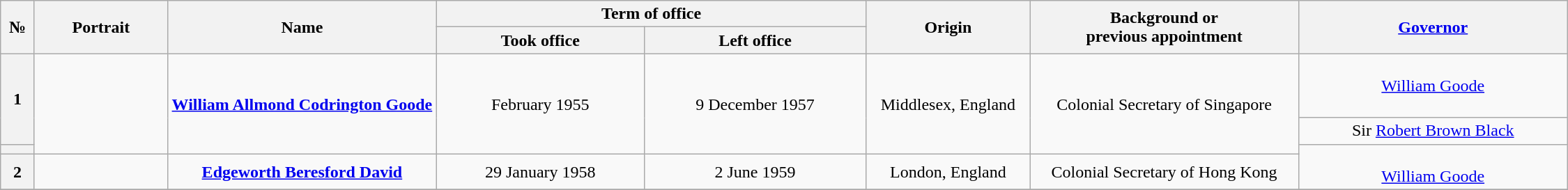<table class=wikitable style=text-align:center width=1500px>
<tr>
<th rowspan=2 width=25px><strong>№</strong></th>
<th rowspan=2 width=120px>Portrait</th>
<th rowspan=2 width=250px>Name<br></th>
<th colspan=2 width=350px>Term of office</th>
<th rowspan=2>Origin</th>
<th rowspan=2>Background or<br>previous appointment</th>
<th rowspan=2 width=250px><a href='#'>Governor</a><br></th>
</tr>
<tr>
<th>Took office</th>
<th>Left office</th>
</tr>
<tr>
<th rowspan=2>1</th>
<td rowspan=3></td>
<td rowspan=3><strong><a href='#'>William Allmond Codrington Goode</a></strong><br></td>
<td rowspan=3>February 1955</td>
<td rowspan=3>9 December 1957</td>
<td rowspan=3>Middlesex, England</td>
<td rowspan=3>Colonial Secretary of Singapore</td>
<td><br><a href='#'>William Goode</a><br><br><em></em></td>
</tr>
<tr>
<td>Sir <a href='#'>Robert Brown Black</a><br></td>
</tr>
<tr>
<th></th>
<td rowspan=2><br><a href='#'>William Goode</a><br></td>
</tr>
<tr>
<th>2</th>
<td></td>
<td><strong><a href='#'>Edgeworth Beresford David</a></strong><br></td>
<td>29 January 1958</td>
<td>2 June 1959</td>
<td>London, England</td>
<td>Colonial Secretary of Hong Kong</td>
</tr>
<tr>
</tr>
</table>
